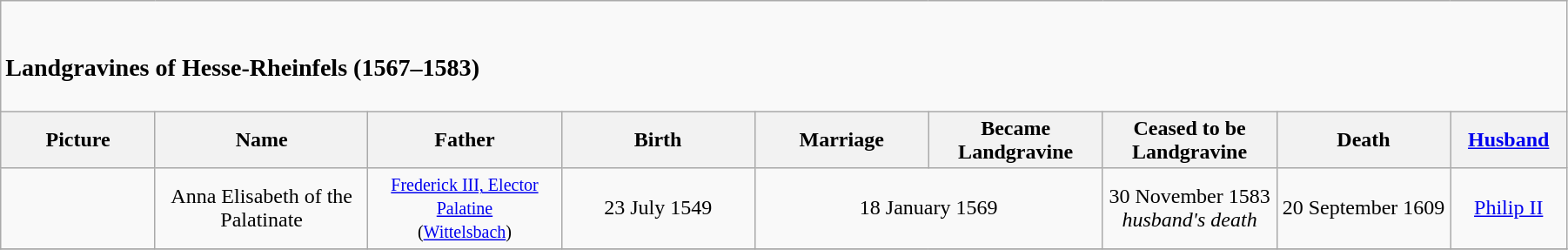<table width=95% class="wikitable">
<tr>
<td colspan="9"><br><h3>Landgravines of Hesse-Rheinfels (1567–1583)</h3></td>
</tr>
<tr>
<th width = "8%">Picture</th>
<th width = "11%">Name</th>
<th width = "10%">Father</th>
<th width = "10%">Birth</th>
<th width = "9%">Marriage</th>
<th width = "9%">Became Landgravine</th>
<th width = "9%">Ceased to be Landgravine</th>
<th width = "9%">Death</th>
<th width = "6%"><a href='#'>Husband</a></th>
</tr>
<tr>
<td align="center"></td>
<td align="center">Anna Elisabeth of the Palatinate</td>
<td align="center"><small><a href='#'>Frederick III, Elector Palatine</a><br>(<a href='#'>Wittelsbach</a>)</small></td>
<td align="center">23 July 1549</td>
<td align="center" colspan="2">18 January 1569</td>
<td align="center">30 November 1583<br><em>husband's death</em></td>
<td align="center">20 September 1609</td>
<td align="center"><a href='#'>Philip II</a></td>
</tr>
<tr>
</tr>
</table>
